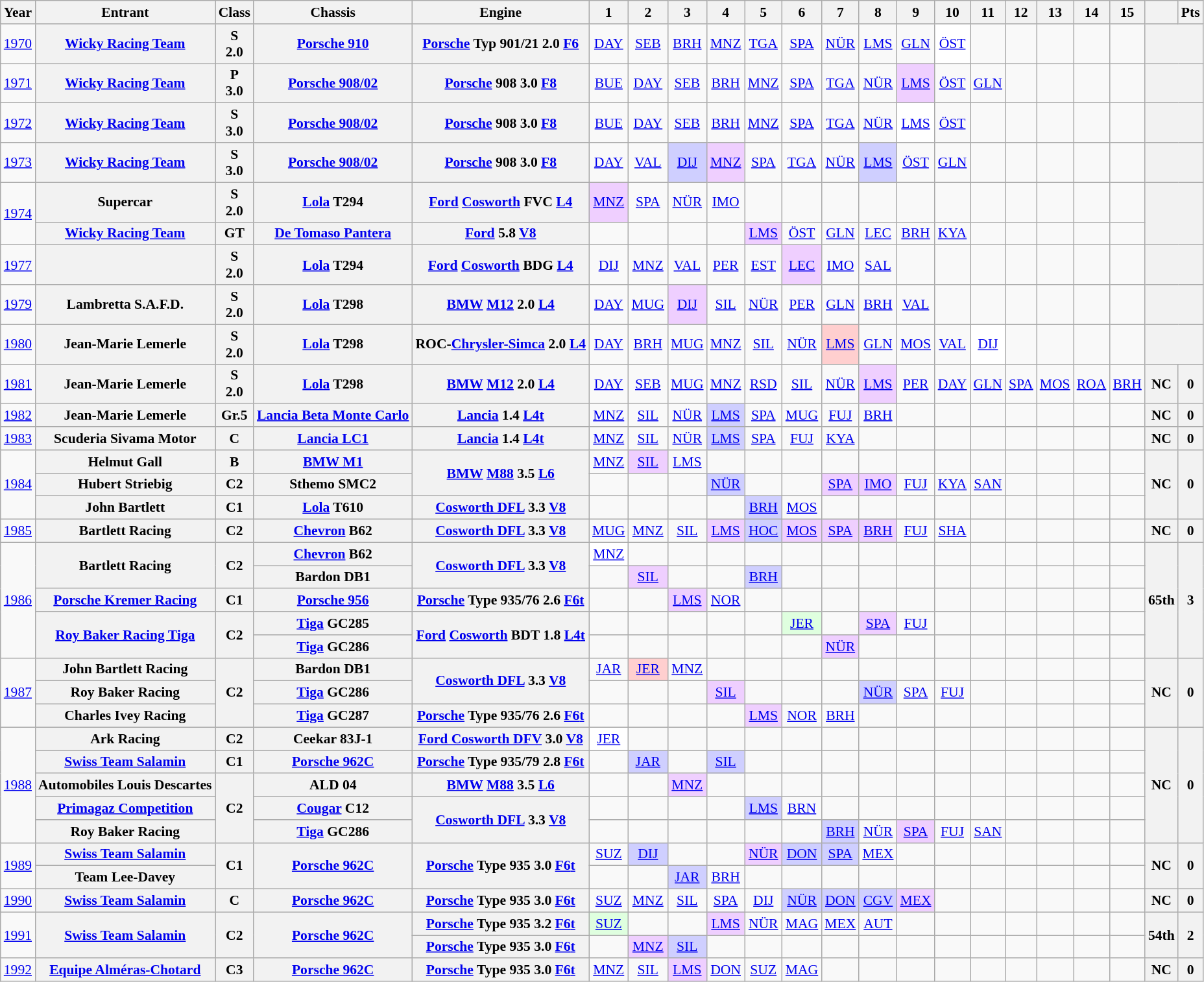<table class="wikitable" style="text-align:center; font-size:90%">
<tr>
<th>Year</th>
<th>Entrant</th>
<th>Class</th>
<th>Chassis</th>
<th>Engine</th>
<th>1</th>
<th>2</th>
<th>3</th>
<th>4</th>
<th>5</th>
<th>6</th>
<th>7</th>
<th>8</th>
<th>9</th>
<th>10</th>
<th>11</th>
<th>12</th>
<th>13</th>
<th>14</th>
<th>15</th>
<th></th>
<th>Pts</th>
</tr>
<tr>
<td><a href='#'>1970</a></td>
<th><a href='#'>Wicky Racing Team</a></th>
<th>S<br>2.0</th>
<th><a href='#'>Porsche 910</a></th>
<th><a href='#'>Porsche</a> Typ 901/21 2.0 <a href='#'>F6</a></th>
<td><a href='#'>DAY</a></td>
<td><a href='#'>SEB</a></td>
<td><a href='#'>BRH</a></td>
<td><a href='#'>MNZ</a></td>
<td><a href='#'>TGA</a></td>
<td><a href='#'>SPA</a></td>
<td><a href='#'>NÜR</a></td>
<td><a href='#'>LMS</a></td>
<td><a href='#'>GLN</a></td>
<td style="background:#FFFFFF;"><a href='#'>ÖST</a><br></td>
<td></td>
<td></td>
<td></td>
<td></td>
<td></td>
<th colspan=2></th>
</tr>
<tr>
<td><a href='#'>1971</a></td>
<th><a href='#'>Wicky Racing Team</a></th>
<th>P<br>3.0</th>
<th><a href='#'>Porsche 908/02</a></th>
<th><a href='#'>Porsche</a> 908 3.0 <a href='#'>F8</a></th>
<td><a href='#'>BUE</a></td>
<td><a href='#'>DAY</a></td>
<td><a href='#'>SEB</a></td>
<td><a href='#'>BRH</a></td>
<td><a href='#'>MNZ</a></td>
<td><a href='#'>SPA</a></td>
<td><a href='#'>TGA</a></td>
<td><a href='#'>NÜR</a></td>
<td style="background:#EFCFFF;"><a href='#'>LMS</a><br></td>
<td><a href='#'>ÖST</a></td>
<td><a href='#'>GLN</a></td>
<td></td>
<td></td>
<td></td>
<td></td>
<th colspan=2></th>
</tr>
<tr>
<td><a href='#'>1972</a></td>
<th><a href='#'>Wicky Racing Team</a></th>
<th>S<br>3.0</th>
<th><a href='#'>Porsche 908/02</a></th>
<th><a href='#'>Porsche</a> 908 3.0 <a href='#'>F8</a></th>
<td><a href='#'>BUE</a></td>
<td><a href='#'>DAY</a></td>
<td><a href='#'>SEB</a></td>
<td><a href='#'>BRH</a></td>
<td><a href='#'>MNZ</a></td>
<td><a href='#'>SPA</a></td>
<td><a href='#'>TGA</a></td>
<td><a href='#'>NÜR</a></td>
<td style="background:#FFFFFF;"><a href='#'>LMS</a><br></td>
<td><a href='#'>ÖST</a></td>
<td></td>
<td></td>
<td></td>
<td></td>
<td></td>
<th colspan=2></th>
</tr>
<tr>
<td><a href='#'>1973</a></td>
<th><a href='#'>Wicky Racing Team</a></th>
<th>S<br>3.0</th>
<th><a href='#'>Porsche 908/02</a></th>
<th><a href='#'>Porsche</a> 908 3.0 <a href='#'>F8</a></th>
<td><a href='#'>DAY</a></td>
<td><a href='#'>VAL</a></td>
<td style="background:#CFCFFF;"><a href='#'>DIJ</a><br></td>
<td style="background:#EFCFFF;"><a href='#'>MNZ</a><br></td>
<td><a href='#'>SPA</a></td>
<td><a href='#'>TGA</a></td>
<td><a href='#'>NÜR</a></td>
<td style="background:#CFCFFF;"><a href='#'>LMS</a><br></td>
<td><a href='#'>ÖST</a></td>
<td><a href='#'>GLN</a></td>
<td></td>
<td></td>
<td></td>
<td></td>
<td></td>
<th colspan=2></th>
</tr>
<tr>
<td rowspan=2><a href='#'>1974</a></td>
<th>Supercar</th>
<th>S<br>2.0</th>
<th><a href='#'>Lola</a> T294</th>
<th><a href='#'>Ford</a> <a href='#'>Cosworth</a> FVC <a href='#'>L4</a></th>
<td style="background:#EFCFFF;"><a href='#'>MNZ</a><br></td>
<td><a href='#'>SPA</a></td>
<td><a href='#'>NÜR</a></td>
<td><a href='#'>IMO</a></td>
<td></td>
<td></td>
<td></td>
<td></td>
<td></td>
<td></td>
<td></td>
<td></td>
<td></td>
<td></td>
<td></td>
<th rowspan=2 colspan=2></th>
</tr>
<tr>
<th><a href='#'>Wicky Racing Team</a></th>
<th>GT</th>
<th><a href='#'>De Tomaso Pantera</a></th>
<th><a href='#'>Ford</a> 5.8 <a href='#'>V8</a></th>
<td></td>
<td></td>
<td></td>
<td></td>
<td style="background:#EFCFFF;"><a href='#'>LMS</a><br></td>
<td><a href='#'>ÖST</a></td>
<td><a href='#'>GLN</a></td>
<td><a href='#'>LEC</a></td>
<td><a href='#'>BRH</a></td>
<td><a href='#'>KYA</a></td>
<td></td>
<td></td>
<td></td>
<td></td>
<td></td>
</tr>
<tr>
<td><a href='#'>1977</a></td>
<th></th>
<th>S<br>2.0</th>
<th><a href='#'>Lola</a> T294</th>
<th><a href='#'>Ford</a> <a href='#'>Cosworth</a> BDG <a href='#'>L4</a></th>
<td><a href='#'>DIJ</a></td>
<td><a href='#'>MNZ</a></td>
<td><a href='#'>VAL</a></td>
<td><a href='#'>PER</a></td>
<td><a href='#'>EST</a></td>
<td style="background:#EFCFFF;"><a href='#'>LEC</a><br></td>
<td><a href='#'>IMO</a></td>
<td><a href='#'>SAL</a></td>
<td></td>
<td></td>
<td></td>
<td></td>
<td></td>
<td></td>
<td></td>
<th colspan=2></th>
</tr>
<tr>
<td><a href='#'>1979</a></td>
<th>Lambretta S.A.F.D.</th>
<th>S<br>2.0</th>
<th><a href='#'>Lola</a> T298</th>
<th><a href='#'>BMW</a> <a href='#'>M12</a> 2.0 <a href='#'>L4</a></th>
<td><a href='#'>DAY</a></td>
<td><a href='#'>MUG</a></td>
<td style="background:#EFCFFF;"><a href='#'>DIJ</a><br></td>
<td><a href='#'>SIL</a></td>
<td><a href='#'>NÜR</a></td>
<td><a href='#'>PER</a></td>
<td><a href='#'>GLN</a></td>
<td><a href='#'>BRH</a></td>
<td><a href='#'>VAL</a></td>
<td></td>
<td></td>
<td></td>
<td></td>
<td></td>
<td></td>
<th colspan=2></th>
</tr>
<tr>
<td><a href='#'>1980</a></td>
<th>Jean-Marie Lemerle</th>
<th>S<br>2.0</th>
<th><a href='#'>Lola</a> T298</th>
<th>ROC-<a href='#'>Chrysler-Simca</a> 2.0 <a href='#'>L4</a></th>
<td><a href='#'>DAY</a></td>
<td><a href='#'>BRH</a></td>
<td><a href='#'>MUG</a></td>
<td><a href='#'>MNZ</a></td>
<td><a href='#'>SIL</a></td>
<td><a href='#'>NÜR</a></td>
<td style="background:#FFCFCF;"><a href='#'>LMS</a><br></td>
<td><a href='#'>GLN</a></td>
<td><a href='#'>MOS</a></td>
<td><a href='#'>VAL</a></td>
<td style="background:#FFFFFF;"><a href='#'>DIJ</a><br></td>
<td></td>
<td></td>
<td></td>
<td></td>
<th colspan=2></th>
</tr>
<tr>
<td><a href='#'>1981</a></td>
<th>Jean-Marie Lemerle</th>
<th>S<br>2.0</th>
<th><a href='#'>Lola</a> T298</th>
<th><a href='#'>BMW</a> <a href='#'>M12</a> 2.0 <a href='#'>L4</a></th>
<td><a href='#'>DAY</a></td>
<td><a href='#'>SEB</a></td>
<td><a href='#'>MUG</a></td>
<td><a href='#'>MNZ</a></td>
<td><a href='#'>RSD</a></td>
<td><a href='#'>SIL</a></td>
<td><a href='#'>NÜR</a></td>
<td style="background:#EFCFFF;"><a href='#'>LMS</a><br></td>
<td><a href='#'>PER</a></td>
<td><a href='#'>DAY</a></td>
<td><a href='#'>GLN</a></td>
<td><a href='#'>SPA</a></td>
<td><a href='#'>MOS</a></td>
<td><a href='#'>ROA</a></td>
<td><a href='#'>BRH</a></td>
<th>NC</th>
<th>0</th>
</tr>
<tr>
<td><a href='#'>1982</a></td>
<th>Jean-Marie Lemerle</th>
<th>Gr.5</th>
<th><a href='#'>Lancia Beta Monte Carlo</a></th>
<th><a href='#'>Lancia</a> 1.4 <a href='#'>L4</a><a href='#'>t</a></th>
<td><a href='#'>MNZ</a></td>
<td><a href='#'>SIL</a></td>
<td><a href='#'>NÜR</a></td>
<td style="background:#CFCFFF;"><a href='#'>LMS</a><br></td>
<td><a href='#'>SPA</a></td>
<td><a href='#'>MUG</a></td>
<td><a href='#'>FUJ</a></td>
<td><a href='#'>BRH</a></td>
<td></td>
<td></td>
<td></td>
<td></td>
<td></td>
<td></td>
<td></td>
<th>NC</th>
<th>0</th>
</tr>
<tr>
<td><a href='#'>1983</a></td>
<th>Scuderia Sivama Motor</th>
<th>C</th>
<th><a href='#'>Lancia LC1</a></th>
<th><a href='#'>Lancia</a> 1.4 <a href='#'>L4</a><a href='#'>t</a></th>
<td><a href='#'>MNZ</a></td>
<td><a href='#'>SIL</a></td>
<td><a href='#'>NÜR</a></td>
<td style="background:#CFCFFF;"><a href='#'>LMS</a><br></td>
<td><a href='#'>SPA</a></td>
<td><a href='#'>FUJ</a></td>
<td><a href='#'>KYA</a></td>
<td></td>
<td></td>
<td></td>
<td></td>
<td></td>
<td></td>
<td></td>
<td></td>
<th>NC</th>
<th>0</th>
</tr>
<tr>
<td rowspan=3><a href='#'>1984</a></td>
<th>Helmut Gall</th>
<th>B</th>
<th><a href='#'>BMW M1</a></th>
<th rowspan=2><a href='#'>BMW</a> <a href='#'>M88</a> 3.5 <a href='#'>L6</a></th>
<td><a href='#'>MNZ</a></td>
<td style="background:#EFCFFF;"><a href='#'>SIL</a><br></td>
<td><a href='#'>LMS</a></td>
<td></td>
<td></td>
<td></td>
<td></td>
<td></td>
<td></td>
<td></td>
<td></td>
<td></td>
<td></td>
<td></td>
<td></td>
<th rowspan=3>NC</th>
<th rowspan=3>0</th>
</tr>
<tr>
<th>Hubert Striebig</th>
<th>C2</th>
<th>Sthemo SMC2</th>
<td></td>
<td></td>
<td></td>
<td style="background:#CFCFFF;"><a href='#'>NÜR</a><br></td>
<td></td>
<td></td>
<td style="background:#EFCFFF;"><a href='#'>SPA</a><br></td>
<td style="background:#EFCFFF;"><a href='#'>IMO</a><br></td>
<td><a href='#'>FUJ</a></td>
<td><a href='#'>KYA</a></td>
<td><a href='#'>SAN</a></td>
<td></td>
<td></td>
<td></td>
<td></td>
</tr>
<tr>
<th>John Bartlett</th>
<th>C1</th>
<th><a href='#'>Lola</a> T610</th>
<th><a href='#'>Cosworth DFL</a> 3.3 <a href='#'>V8</a></th>
<td></td>
<td></td>
<td></td>
<td></td>
<td style="background:#CFCFFF;"><a href='#'>BRH</a><br></td>
<td><a href='#'>MOS</a></td>
<td></td>
<td></td>
<td></td>
<td></td>
<td></td>
<td></td>
<td></td>
<td></td>
<td></td>
</tr>
<tr>
<td><a href='#'>1985</a></td>
<th>Bartlett Racing</th>
<th>C2</th>
<th><a href='#'>Chevron</a> B62</th>
<th><a href='#'>Cosworth DFL</a> 3.3 <a href='#'>V8</a></th>
<td><a href='#'>MUG</a></td>
<td><a href='#'>MNZ</a></td>
<td><a href='#'>SIL</a></td>
<td style="background:#EFCFFF;"><a href='#'>LMS</a><br></td>
<td style="background:#CFCFFF;"><a href='#'>HOC</a><br></td>
<td style="background:#EFCFFF;"><a href='#'>MOS</a><br></td>
<td style="background:#EFCFFF;"><a href='#'>SPA</a><br></td>
<td style="background:#EFCFFF;"><a href='#'>BRH</a><br></td>
<td><a href='#'>FUJ</a></td>
<td><a href='#'>SHA</a></td>
<td></td>
<td></td>
<td></td>
<td></td>
<td></td>
<th>NC</th>
<th>0</th>
</tr>
<tr>
<td rowspan=5><a href='#'>1986</a></td>
<th rowspan=2>Bartlett Racing</th>
<th rowspan=2>C2</th>
<th><a href='#'>Chevron</a> B62</th>
<th rowspan=2><a href='#'>Cosworth DFL</a> 3.3 <a href='#'>V8</a></th>
<td style="background:#FFFFFF;"><a href='#'>MNZ</a><br></td>
<td></td>
<td></td>
<td></td>
<td></td>
<td></td>
<td></td>
<td></td>
<td></td>
<td></td>
<td></td>
<td></td>
<td></td>
<td></td>
<td></td>
<th rowspan=5>65th</th>
<th rowspan=5>3</th>
</tr>
<tr>
<th>Bardon DB1</th>
<td></td>
<td style="background:#EFCFFF;"><a href='#'>SIL</a><br></td>
<td></td>
<td></td>
<td style="background:#CFCFFF;"><a href='#'>BRH</a><br></td>
<td></td>
<td></td>
<td></td>
<td></td>
<td></td>
<td></td>
<td></td>
<td></td>
<td></td>
<td></td>
</tr>
<tr>
<th><a href='#'>Porsche Kremer Racing</a></th>
<th>C1</th>
<th><a href='#'>Porsche 956</a></th>
<th><a href='#'>Porsche</a> Type 935/76 2.6 <a href='#'>F6</a><a href='#'>t</a></th>
<td></td>
<td></td>
<td style="background:#EFCFFF;"><a href='#'>LMS</a><br></td>
<td><a href='#'>NOR</a></td>
<td></td>
<td></td>
<td></td>
<td></td>
<td></td>
<td></td>
<td></td>
<td></td>
<td></td>
<td></td>
<td></td>
</tr>
<tr>
<th rowspan=2><a href='#'>Roy Baker Racing Tiga</a></th>
<th rowspan=2>C2</th>
<th><a href='#'>Tiga</a> GC285</th>
<th rowspan=2><a href='#'>Ford</a> <a href='#'>Cosworth</a> BDT 1.8 <a href='#'>L4</a><a href='#'>t</a></th>
<td></td>
<td></td>
<td></td>
<td></td>
<td></td>
<td style="background:#DFFFDF;"><a href='#'>JER</a><br></td>
<td></td>
<td style="background:#EFCFFF;"><a href='#'>SPA</a><br></td>
<td><a href='#'>FUJ</a></td>
<td></td>
<td></td>
<td></td>
<td></td>
<td></td>
<td></td>
</tr>
<tr>
<th><a href='#'>Tiga</a> GC286</th>
<td></td>
<td></td>
<td></td>
<td></td>
<td></td>
<td></td>
<td style="background:#EFCFFF;"><a href='#'>NÜR</a><br></td>
<td></td>
<td></td>
<td></td>
<td></td>
<td></td>
<td></td>
<td></td>
<td></td>
</tr>
<tr>
<td rowspan=3><a href='#'>1987</a></td>
<th>John Bartlett Racing</th>
<th rowspan=3>C2</th>
<th>Bardon DB1</th>
<th rowspan=2><a href='#'>Cosworth DFL</a> 3.3 <a href='#'>V8</a></th>
<td><a href='#'>JAR</a></td>
<td style="background:#FFCFCF;"><a href='#'>JER</a><br></td>
<td><a href='#'>MNZ</a></td>
<td></td>
<td></td>
<td></td>
<td></td>
<td></td>
<td></td>
<td></td>
<td></td>
<td></td>
<td></td>
<td></td>
<td></td>
<th rowspan=3>NC</th>
<th rowspan=3>0</th>
</tr>
<tr>
<th>Roy Baker Racing</th>
<th><a href='#'>Tiga</a> GC286</th>
<td></td>
<td></td>
<td></td>
<td style="background:#EFCFFF;"><a href='#'>SIL</a><br></td>
<td></td>
<td></td>
<td></td>
<td style="background:#CFCFFF;"><a href='#'>NÜR</a><br></td>
<td><a href='#'>SPA</a></td>
<td><a href='#'>FUJ</a></td>
<td></td>
<td></td>
<td></td>
<td></td>
<td></td>
</tr>
<tr>
<th>Charles Ivey Racing</th>
<th><a href='#'>Tiga</a> GC287</th>
<th><a href='#'>Porsche</a> Type 935/76 2.6 <a href='#'>F6</a><a href='#'>t</a></th>
<td></td>
<td></td>
<td></td>
<td></td>
<td style="background:#EFCFFF;"><a href='#'>LMS</a><br></td>
<td><a href='#'>NOR</a></td>
<td><a href='#'>BRH</a></td>
<td></td>
<td></td>
<td></td>
<td></td>
<td></td>
<td></td>
<td></td>
<td></td>
</tr>
<tr>
<td rowspan=5><a href='#'>1988</a></td>
<th>Ark Racing</th>
<th>C2</th>
<th>Ceekar 83J-1</th>
<th><a href='#'>Ford Cosworth DFV</a> 3.0 <a href='#'>V8</a></th>
<td style="background:#FFFFFF;"><a href='#'>JER</a><br></td>
<td></td>
<td></td>
<td></td>
<td></td>
<td></td>
<td></td>
<td></td>
<td></td>
<td></td>
<td></td>
<td></td>
<td></td>
<td></td>
<td></td>
<th rowspan=5>NC</th>
<th rowspan=5>0</th>
</tr>
<tr>
<th><a href='#'>Swiss Team Salamin</a></th>
<th>C1</th>
<th><a href='#'>Porsche 962C</a></th>
<th><a href='#'>Porsche</a> Type 935/79 2.8 <a href='#'>F6</a><a href='#'>t</a></th>
<td></td>
<td style="background:#CFCFFF;"><a href='#'>JAR</a><br></td>
<td></td>
<td style="background:#CFCFFF;"><a href='#'>SIL</a><br></td>
<td></td>
<td></td>
<td></td>
<td></td>
<td></td>
<td></td>
<td></td>
<td></td>
<td></td>
<td></td>
<td></td>
</tr>
<tr>
<th>Automobiles Louis Descartes</th>
<th rowspan=3>C2</th>
<th>ALD 04</th>
<th><a href='#'>BMW</a> <a href='#'>M88</a> 3.5 <a href='#'>L6</a></th>
<td></td>
<td></td>
<td style="background:#EFCFFF;"><a href='#'>MNZ</a><br></td>
<td></td>
<td></td>
<td></td>
<td></td>
<td></td>
<td></td>
<td></td>
<td></td>
<td></td>
<td></td>
<td></td>
<td></td>
</tr>
<tr>
<th><a href='#'>Primagaz Competition</a></th>
<th><a href='#'>Cougar</a> C12</th>
<th rowspan=2><a href='#'>Cosworth DFL</a> 3.3 <a href='#'>V8</a></th>
<td></td>
<td></td>
<td></td>
<td></td>
<td style="background:#CFCFFF;"><a href='#'>LMS</a><br></td>
<td><a href='#'>BRN</a></td>
<td></td>
<td></td>
<td></td>
<td></td>
<td></td>
<td></td>
<td></td>
<td></td>
<td></td>
</tr>
<tr>
<th>Roy Baker Racing</th>
<th><a href='#'>Tiga</a> GC286</th>
<td></td>
<td></td>
<td></td>
<td></td>
<td></td>
<td></td>
<td style="background:#CFCFFF;"><a href='#'>BRH</a><br></td>
<td><a href='#'>NÜR</a></td>
<td style="background:#EFCFFF;"><a href='#'>SPA</a><br></td>
<td><a href='#'>FUJ</a></td>
<td><a href='#'>SAN</a></td>
<td></td>
<td></td>
<td></td>
<td></td>
</tr>
<tr>
<td rowspan=2><a href='#'>1989</a></td>
<th><a href='#'>Swiss Team Salamin</a></th>
<th rowspan=2>C1</th>
<th rowspan=2><a href='#'>Porsche 962C</a></th>
<th rowspan=2><a href='#'>Porsche</a> Type 935 3.0 <a href='#'>F6</a><a href='#'>t</a></th>
<td><a href='#'>SUZ</a></td>
<td style="background:#CFCFFF;"><a href='#'>DIJ</a><br></td>
<td></td>
<td></td>
<td style="background:#EFCFFF;"><a href='#'>NÜR</a><br></td>
<td style="background:#CFCFFF;"><a href='#'>DON</a><br></td>
<td style="background:#CFCFFF;"><a href='#'>SPA</a><br></td>
<td><a href='#'>MEX</a></td>
<td></td>
<td></td>
<td></td>
<td></td>
<td></td>
<td></td>
<td></td>
<th rowspan=2>NC</th>
<th rowspan=2>0</th>
</tr>
<tr>
<th>Team Lee-Davey</th>
<td></td>
<td></td>
<td style="background:#CFCFFF;"><a href='#'>JAR</a><br></td>
<td><a href='#'>BRH</a></td>
<td></td>
<td></td>
<td></td>
<td></td>
<td></td>
<td></td>
<td></td>
<td></td>
<td></td>
<td></td>
<td></td>
</tr>
<tr>
<td><a href='#'>1990</a></td>
<th><a href='#'>Swiss Team Salamin</a></th>
<th>C</th>
<th><a href='#'>Porsche 962C</a></th>
<th><a href='#'>Porsche</a> Type 935 3.0 <a href='#'>F6</a><a href='#'>t</a></th>
<td><a href='#'>SUZ</a></td>
<td><a href='#'>MNZ</a></td>
<td><a href='#'>SIL</a></td>
<td><a href='#'>SPA</a></td>
<td><a href='#'>DIJ</a></td>
<td style="background:#CFCFFF;"><a href='#'>NÜR</a><br></td>
<td style="background:#CFCFFF;"><a href='#'>DON</a><br></td>
<td style="background:#CFCFFF;"><a href='#'>CGV</a><br></td>
<td style="background:#EFCFFF;"><a href='#'>MEX</a><br></td>
<td></td>
<td></td>
<td></td>
<td></td>
<td></td>
<td></td>
<th>NC</th>
<th>0</th>
</tr>
<tr>
<td rowspan=2><a href='#'>1991</a></td>
<th rowspan=2><a href='#'>Swiss Team Salamin</a></th>
<th rowspan=2>C2</th>
<th rowspan=2><a href='#'>Porsche 962C</a></th>
<th><a href='#'>Porsche</a> Type 935 3.2 <a href='#'>F6</a><a href='#'>t</a></th>
<td style="background:#DFFFDF;"><a href='#'>SUZ</a><br></td>
<td></td>
<td></td>
<td style="background:#EFCFFF;"><a href='#'>LMS</a><br></td>
<td><a href='#'>NÜR</a></td>
<td><a href='#'>MAG</a></td>
<td><a href='#'>MEX</a></td>
<td><a href='#'>AUT</a></td>
<td></td>
<td></td>
<td></td>
<td></td>
<td></td>
<td></td>
<td></td>
<th rowspan=2>54th</th>
<th rowspan=2>2</th>
</tr>
<tr>
<th><a href='#'>Porsche</a> Type 935 3.0 <a href='#'>F6</a><a href='#'>t</a></th>
<td></td>
<td style="background:#EFCFFF;"><a href='#'>MNZ</a><br></td>
<td style="background:#CFCFFF;"><a href='#'>SIL</a><br></td>
<td></td>
<td></td>
<td></td>
<td></td>
<td></td>
<td></td>
<td></td>
<td></td>
<td></td>
<td></td>
<td></td>
<td></td>
</tr>
<tr>
<td><a href='#'>1992</a></td>
<th><a href='#'>Equipe Alméras-Chotard</a></th>
<th>C3</th>
<th><a href='#'>Porsche 962C</a></th>
<th><a href='#'>Porsche</a> Type 935 3.0 <a href='#'>F6</a><a href='#'>t</a></th>
<td><a href='#'>MNZ</a></td>
<td><a href='#'>SIL</a></td>
<td style="background:#EFCFFF;"><a href='#'>LMS</a><br></td>
<td><a href='#'>DON</a></td>
<td><a href='#'>SUZ</a></td>
<td><a href='#'>MAG</a></td>
<td></td>
<td></td>
<td></td>
<td></td>
<td></td>
<td></td>
<td></td>
<td></td>
<td></td>
<th>NC</th>
<th>0</th>
</tr>
</table>
